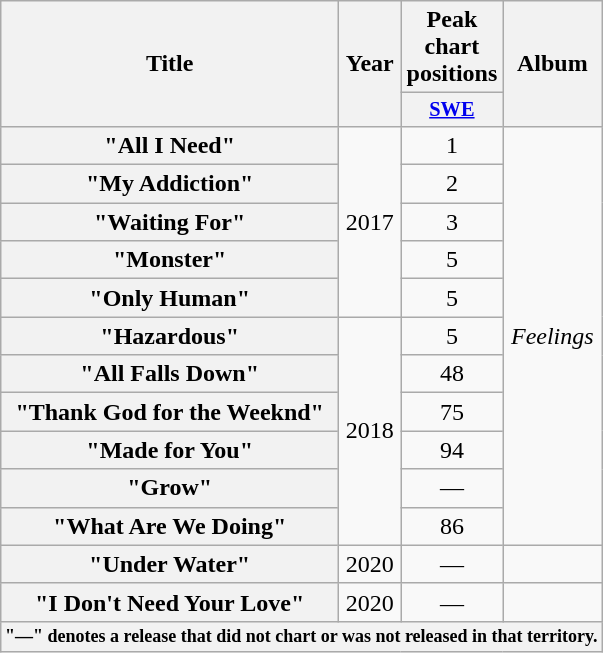<table class="wikitable plainrowheaders" style="text-align:center;">
<tr>
<th scope="col" rowspan="2">Title</th>
<th scope="col" rowspan="2">Year</th>
<th scope="col" colspan="1">Peak chart positions</th>
<th scope="col" rowspan="2">Album</th>
</tr>
<tr>
<th scope="col" style="width:3em;font-size:85%;"><a href='#'>SWE</a><br></th>
</tr>
<tr>
<th scope="row">"All I Need"<br></th>
<td rowspan="5">2017</td>
<td>1</td>
<td rowspan="11"><em>Feelings</em></td>
</tr>
<tr>
<th scope="row">"My Addiction"<br></th>
<td>2</td>
</tr>
<tr>
<th scope="row">"Waiting For"</th>
<td>3</td>
</tr>
<tr>
<th scope="row">"Monster"<br></th>
<td>5</td>
</tr>
<tr>
<th scope="row">"Only Human"<br></th>
<td>5</td>
</tr>
<tr>
<th scope="row">"Hazardous"<br></th>
<td rowspan="6">2018</td>
<td>5</td>
</tr>
<tr>
<th scope="row">"All Falls Down"</th>
<td>48<br></td>
</tr>
<tr>
<th scope="row">"Thank God for the Weeknd"</th>
<td>75<br></td>
</tr>
<tr>
<th scope="row">"Made for You"</th>
<td>94<br></td>
</tr>
<tr>
<th scope="row">"Grow"<br></th>
<td>—</td>
</tr>
<tr>
<th scope="row">"What Are We Doing"</th>
<td>86<br></td>
</tr>
<tr>
<th scope="row">"Under Water"<br></th>
<td>2020</td>
<td>—</td>
</tr>
<tr>
<th scope="row">"I Don't Need Your Love"<br></th>
<td>2020</td>
<td>—</td>
<td></td>
</tr>
<tr>
<th colspan="4" style="font-size:75%">"—" denotes a release that did not chart or was not released in that territory.</th>
</tr>
</table>
